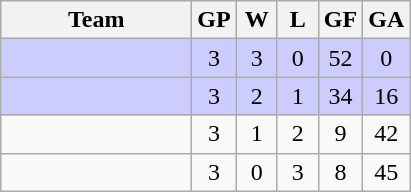<table class="wikitable" style="text-align:center">
<tr>
<th width="120">Team</th>
<th width="20">GP</th>
<th width="20">W</th>
<th width="20">L</th>
<th width="20">GF</th>
<th width="20">GA</th>
</tr>
<tr bgcolor="ccccff">
<td align=left></td>
<td>3</td>
<td>3</td>
<td>0</td>
<td>52</td>
<td>0</td>
</tr>
<tr bgcolor="ccccff">
<td align=left></td>
<td>3</td>
<td>2</td>
<td>1</td>
<td>34</td>
<td>16</td>
</tr>
<tr>
<td align=left></td>
<td>3</td>
<td>1</td>
<td>2</td>
<td>9</td>
<td>42</td>
</tr>
<tr>
<td align=left></td>
<td>3</td>
<td>0</td>
<td>3</td>
<td>8</td>
<td>45</td>
</tr>
</table>
